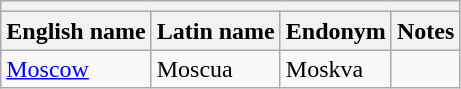<table class="wikitable sortable">
<tr>
<th colspan="4"></th>
</tr>
<tr>
<th>English name</th>
<th>Latin name</th>
<th>Endonym</th>
<th>Notes</th>
</tr>
<tr>
<td><a href='#'>Moscow</a></td>
<td>Moscua</td>
<td>Moskva</td>
<td></td>
</tr>
</table>
